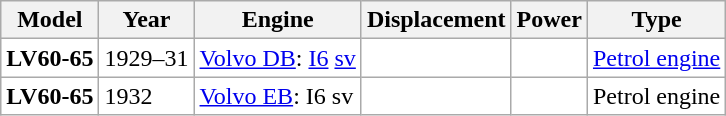<table class="wikitable">
<tr>
<th>Model</th>
<th>Year</th>
<th>Engine</th>
<th>Displacement</th>
<th>Power</th>
<th>Type</th>
</tr>
<tr style="background:#ffffff;">
<td><strong>LV60-65</strong></td>
<td>1929–31</td>
<td><a href='#'>Volvo DB</a>: <a href='#'>I6</a> <a href='#'>sv</a></td>
<td></td>
<td></td>
<td><a href='#'>Petrol engine</a></td>
</tr>
<tr style="background:#ffffff;">
<td><strong>LV60-65</strong></td>
<td>1932</td>
<td><a href='#'>Volvo EB</a>: I6 sv</td>
<td></td>
<td></td>
<td>Petrol engine</td>
</tr>
</table>
